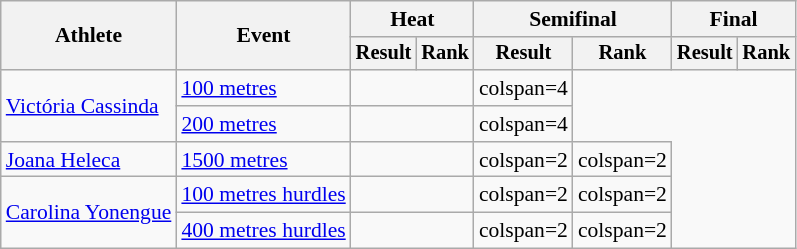<table class="wikitable" style="font-size:90%">
<tr>
<th rowspan="2">Athlete</th>
<th rowspan="2">Event</th>
<th colspan="2">Heat</th>
<th colspan="2">Semifinal</th>
<th colspan="2">Final</th>
</tr>
<tr style="font-size:95%">
<th>Result</th>
<th>Rank</th>
<th>Result</th>
<th>Rank</th>
<th>Result</th>
<th>Rank</th>
</tr>
<tr align=center>
<td align=left rowspan=2><a href='#'>Victória Cassinda</a></td>
<td align=left><a href='#'>100 metres</a></td>
<td colspan=2></td>
<td>colspan=4 </td>
</tr>
<tr align=center>
<td align=left><a href='#'>200 metres</a></td>
<td colspan=2></td>
<td>colspan=4 </td>
</tr>
<tr align=center>
<td align=left><a href='#'>Joana Heleca</a></td>
<td align=left><a href='#'>1500 metres</a></td>
<td colspan=2></td>
<td>colspan=2 </td>
<td>colspan=2 </td>
</tr>
<tr align=center>
<td align=left rowspan=2><a href='#'>Carolina Yonengue</a></td>
<td align=left><a href='#'>100 metres hurdles</a></td>
<td colspan=2></td>
<td>colspan=2 </td>
<td>colspan=2 </td>
</tr>
<tr align=center>
<td align=left><a href='#'>400 metres hurdles</a></td>
<td colspan=2></td>
<td>colspan=2 </td>
<td>colspan=2 </td>
</tr>
</table>
